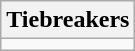<table class="wikitable collapsible collapsed">
<tr>
<th>Tiebreakers</th>
</tr>
<tr>
<td></td>
</tr>
</table>
